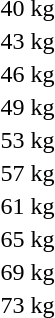<table>
<tr>
<td>40 kg</td>
<td></td>
<td></td>
<td></td>
</tr>
<tr>
<td>43 kg</td>
<td></td>
<td></td>
<td></td>
</tr>
<tr>
<td rowspan=2>46 kg</td>
<td rowspan=2></td>
<td rowspan=2></td>
<td></td>
</tr>
<tr>
<td></td>
</tr>
<tr>
<td rowspan=2>49 kg</td>
<td rowspan=2></td>
<td rowspan=2></td>
<td></td>
</tr>
<tr>
<td></td>
</tr>
<tr>
<td rowspan=2>53 kg</td>
<td rowspan=2></td>
<td rowspan=2></td>
<td></td>
</tr>
<tr>
<td></td>
</tr>
<tr>
<td rowspan=2>57 kg</td>
<td rowspan=2></td>
<td rowspan=2></td>
<td></td>
</tr>
<tr>
<td></td>
</tr>
<tr>
<td rowspan=2>61 kg</td>
<td rowspan=2></td>
<td rowspan=2></td>
<td></td>
</tr>
<tr>
<td></td>
</tr>
<tr>
<td rowspan=2>65 kg</td>
<td rowspan=2></td>
<td rowspan=2></td>
<td></td>
</tr>
<tr>
<td></td>
</tr>
<tr>
<td rowspan=2>69 kg</td>
<td rowspan=2></td>
<td rowspan=2></td>
<td></td>
</tr>
<tr>
<td></td>
</tr>
<tr>
<td rowspan=2>73 kg</td>
<td rowspan=2></td>
<td rowspan=2></td>
<td></td>
</tr>
<tr>
<td></td>
</tr>
<tr>
</tr>
</table>
